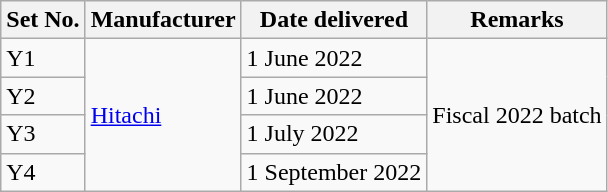<table class="wikitable">
<tr>
<th>Set No.</th>
<th>Manufacturer</th>
<th>Date delivered</th>
<th>Remarks</th>
</tr>
<tr>
<td>Y1</td>
<td rowspan=4><a href='#'>Hitachi</a></td>
<td>1 June 2022</td>
<td rowspan=4>Fiscal 2022 batch</td>
</tr>
<tr>
<td>Y2</td>
<td>1 June 2022</td>
</tr>
<tr>
<td>Y3</td>
<td>1 July 2022</td>
</tr>
<tr>
<td>Y4</td>
<td>1 September 2022</td>
</tr>
</table>
